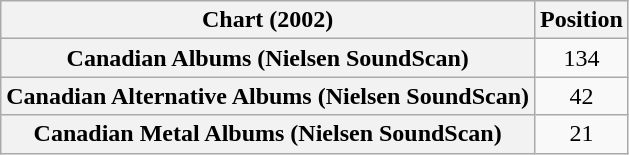<table class="wikitable sortable plainrowheaders" style="text-align:center">
<tr>
<th scope="col">Chart (2002)</th>
<th scope="col">Position</th>
</tr>
<tr>
<th scope="row">Canadian Albums (Nielsen SoundScan)</th>
<td>134</td>
</tr>
<tr>
<th scope="row">Canadian Alternative Albums (Nielsen SoundScan)</th>
<td>42</td>
</tr>
<tr>
<th scope="row">Canadian Metal Albums (Nielsen SoundScan)</th>
<td>21</td>
</tr>
</table>
